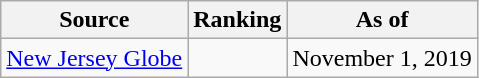<table class="wikitable" style="text-align:center">
<tr>
<th>Source</th>
<th>Ranking</th>
<th>As of</th>
</tr>
<tr>
<td align=left><a href='#'>New Jersey Globe</a></td>
<td></td>
<td>November 1, 2019</td>
</tr>
</table>
